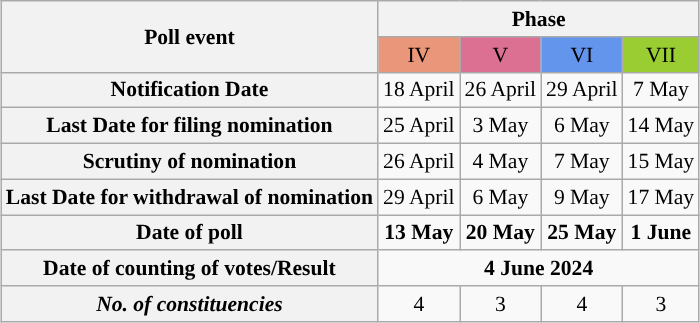<table class="wikitable" style="text-align:center;margin:auto;font-size:90%;">
<tr>
<th rowspan=2>Poll event</th>
<th colspan="4">Phase</th>
</tr>
<tr>
<td bgcolor=#E9967A>IV</td>
<td bgcolor=#DB7093>V</td>
<td bgcolor=#6495ED>VI</td>
<td bgcolor=#9ACD32>VII</td>
</tr>
<tr>
<th>Notification Date</th>
<td>18 April</td>
<td>26 April</td>
<td>29 April</td>
<td>7 May</td>
</tr>
<tr>
<th>Last Date for filing nomination</th>
<td>25 April</td>
<td>3 May</td>
<td>6 May</td>
<td>14 May</td>
</tr>
<tr>
<th>Scrutiny of nomination</th>
<td>26 April</td>
<td>4 May</td>
<td>7 May</td>
<td>15 May</td>
</tr>
<tr>
<th>Last Date for withdrawal of nomination</th>
<td>29 April</td>
<td>6 May</td>
<td>9 May</td>
<td>17 May</td>
</tr>
<tr>
<th>Date of poll</th>
<td><strong>13 May</strong></td>
<td><strong>20 May</strong></td>
<td><strong>25 May</strong></td>
<td><strong>1 June</strong></td>
</tr>
<tr>
<th>Date of counting of votes/Result</th>
<td colspan="4"><strong>4 June 2024</strong></td>
</tr>
<tr>
<th><strong><em>No. of constituencies</em></strong></th>
<td>4</td>
<td>3</td>
<td>4</td>
<td>3</td>
</tr>
</table>
